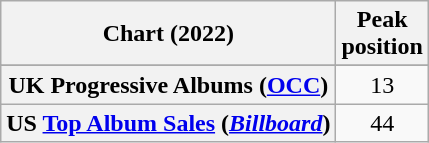<table class="wikitable sortable plainrowheaders" style="text-align:center">
<tr>
<th scope="col">Chart (2022)</th>
<th scope="col">Peak<br>position</th>
</tr>
<tr>
</tr>
<tr>
</tr>
<tr>
<th scope="row">UK Progressive Albums (<a href='#'>OCC</a>)</th>
<td>13</td>
</tr>
<tr>
<th scope="row">US <a href='#'>Top Album Sales</a> (<em><a href='#'>Billboard</a></em>)</th>
<td>44</td>
</tr>
</table>
